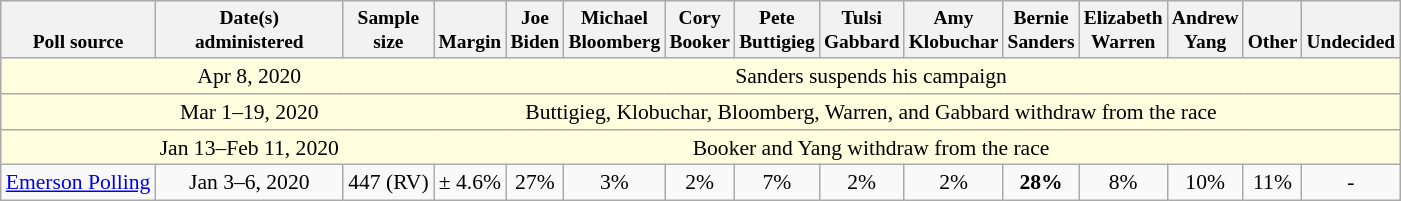<table class="wikitable" style="font-size:90%;text-align:center;">
<tr valign=bottom style="font-size:90%;">
<th>Poll source</th>
<th>Date(s)<br>administered</th>
<th>Sample<br>size</th>
<th>Margin<br></th>
<th>Joe<br>Biden</th>
<th>Michael<br>Bloomberg</th>
<th>Cory<br>Booker</th>
<th>Pete<br>Buttigieg</th>
<th>Tulsi<br>Gabbard</th>
<th>Amy<br>Klobuchar</th>
<th>Bernie<br>Sanders</th>
<th>Elizabeth<br>Warren</th>
<th>Andrew<br>Yang</th>
<th>Other</th>
<th>Undecided</th>
</tr>
<tr style="background:lightyellow;">
<td style="border-right-style:hidden;"></td>
<td style="border-right-style:hidden;">Apr 8, 2020</td>
<td colspan="13">Sanders suspends his campaign</td>
</tr>
<tr style="background:lightyellow;">
<td style="border-right-style:hidden;"></td>
<td style="border-right-style:hidden;">Mar 1–19, 2020</td>
<td colspan="13">Buttigieg, Klobuchar, Bloomberg, Warren, and Gabbard withdraw from the race</td>
</tr>
<tr style="background:lightyellow;">
<td style="border-right-style:hidden;"></td>
<td style="border-right-style:hidden;">Jan 13–Feb 11, 2020</td>
<td colspan="13">Booker and Yang withdraw from the race</td>
</tr>
<tr>
<td style="text-align:left;"><a href='#'>Emerson Polling</a></td>
<td>Jan 3–6, 2020</td>
<td>447 (RV)</td>
<td>± 4.6%</td>
<td>27%</td>
<td>3%</td>
<td>2%</td>
<td>7%</td>
<td>2%</td>
<td>2%</td>
<td><strong>28%</strong></td>
<td>8%</td>
<td>10%</td>
<td>11%</td>
<td>-</td>
</tr>
</table>
